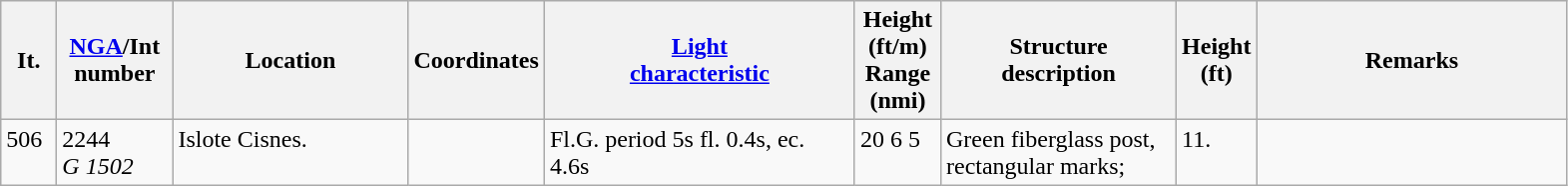<table class="wikitable">
<tr>
<th width="30">It.</th>
<th width="70"><a href='#'>NGA</a>/Int<br>number</th>
<th width="150">Location</th>
<th width="80">Coordinates</th>
<th width="200"><a href='#'>Light<br>characteristic</a></th>
<th width="50">Height (ft/m)<br>Range (nmi)</th>
<th width="150">Structure<br>description</th>
<th width="30">Height (ft)</th>
<th width="200">Remarks</th>
</tr>
<tr valign="top">
<td>506</td>
<td>2244<br><em>G 1502</em></td>
<td>Islote Cisnes.</td>
<td></td>
<td>Fl.G. period 5s fl. 0.4s, ec. 4.6s</td>
<td>20 6 5</td>
<td>Green fiberglass post,  rectangular marks;</td>
<td>11.</td>
<td></td>
</tr>
</table>
